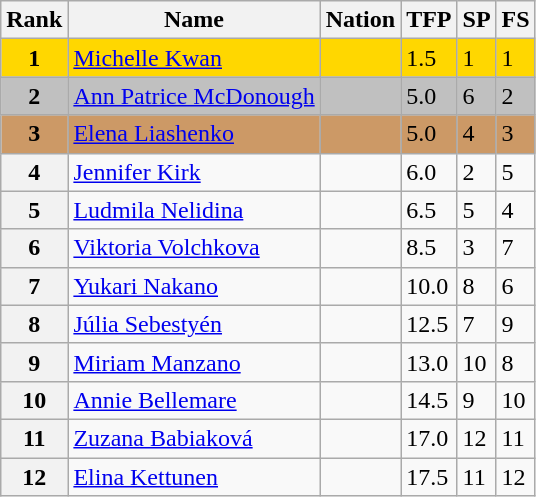<table class="wikitable">
<tr>
<th>Rank</th>
<th>Name</th>
<th>Nation</th>
<th>TFP</th>
<th>SP</th>
<th>FS</th>
</tr>
<tr bgcolor="gold">
<td align="center"><strong>1</strong></td>
<td><a href='#'>Michelle Kwan</a></td>
<td></td>
<td>1.5</td>
<td>1</td>
<td>1</td>
</tr>
<tr bgcolor="silver">
<td align="center"><strong>2</strong></td>
<td><a href='#'>Ann Patrice McDonough</a></td>
<td></td>
<td>5.0</td>
<td>6</td>
<td>2</td>
</tr>
<tr bgcolor="cc9966">
<td align="center"><strong>3</strong></td>
<td><a href='#'>Elena Liashenko</a></td>
<td></td>
<td>5.0</td>
<td>4</td>
<td>3</td>
</tr>
<tr>
<th>4</th>
<td><a href='#'>Jennifer Kirk</a></td>
<td></td>
<td>6.0</td>
<td>2</td>
<td>5</td>
</tr>
<tr>
<th>5</th>
<td><a href='#'>Ludmila Nelidina</a></td>
<td></td>
<td>6.5</td>
<td>5</td>
<td>4</td>
</tr>
<tr>
<th>6</th>
<td><a href='#'>Viktoria Volchkova</a></td>
<td></td>
<td>8.5</td>
<td>3</td>
<td>7</td>
</tr>
<tr>
<th>7</th>
<td><a href='#'>Yukari Nakano</a></td>
<td></td>
<td>10.0</td>
<td>8</td>
<td>6</td>
</tr>
<tr>
<th>8</th>
<td><a href='#'>Júlia Sebestyén</a></td>
<td></td>
<td>12.5</td>
<td>7</td>
<td>9</td>
</tr>
<tr>
<th>9</th>
<td><a href='#'>Miriam Manzano</a></td>
<td></td>
<td>13.0</td>
<td>10</td>
<td>8</td>
</tr>
<tr>
<th>10</th>
<td><a href='#'>Annie Bellemare</a></td>
<td></td>
<td>14.5</td>
<td>9</td>
<td>10</td>
</tr>
<tr>
<th>11</th>
<td><a href='#'>Zuzana Babiaková</a></td>
<td></td>
<td>17.0</td>
<td>12</td>
<td>11</td>
</tr>
<tr>
<th>12</th>
<td><a href='#'>Elina Kettunen</a></td>
<td></td>
<td>17.5</td>
<td>11</td>
<td>12</td>
</tr>
</table>
